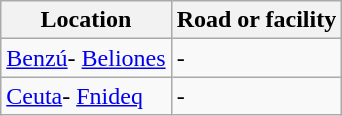<table class="wikitable">
<tr>
<th>Location</th>
<th>Road or facility</th>
</tr>
<tr>
<td> <a href='#'>Benzú</a>- <a href='#'>Beliones</a></td>
<td> - </td>
</tr>
<tr>
<td> <a href='#'>Ceuta</a>- <a href='#'>Fnideq</a></td>
<td> - </td>
</tr>
</table>
